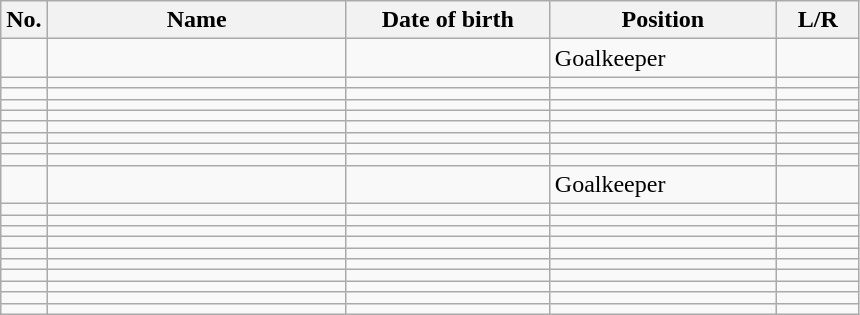<table class="wikitable sortable" style=font-size:100%; text-align:center;>
<tr>
<th>No.</th>
<th style=width:12em>Name</th>
<th style=width:8em>Date of birth</th>
<th style=width:9em>Position</th>
<th style=width:3em>L/R</th>
</tr>
<tr>
<td></td>
<td align=left></td>
<td align=right></td>
<td>Goalkeeper</td>
<td></td>
</tr>
<tr>
<td></td>
<td align=left></td>
<td align=right></td>
<td></td>
<td></td>
</tr>
<tr>
<td></td>
<td align=left></td>
<td align=right></td>
<td></td>
<td></td>
</tr>
<tr>
<td></td>
<td align=left></td>
<td align=right></td>
<td></td>
<td></td>
</tr>
<tr>
<td></td>
<td align=left></td>
<td align=right></td>
<td></td>
<td></td>
</tr>
<tr>
<td></td>
<td align=left></td>
<td align=right></td>
<td></td>
<td></td>
</tr>
<tr>
<td></td>
<td align=left></td>
<td align=right></td>
<td></td>
<td></td>
</tr>
<tr>
<td></td>
<td align=left></td>
<td align=right></td>
<td></td>
<td></td>
</tr>
<tr>
<td></td>
<td align=left></td>
<td align=right></td>
<td></td>
<td></td>
</tr>
<tr>
<td></td>
<td align=left></td>
<td align=right></td>
<td>Goalkeeper</td>
<td></td>
</tr>
<tr>
<td></td>
<td align=left></td>
<td align=right></td>
<td></td>
<td></td>
</tr>
<tr>
<td></td>
<td align=left></td>
<td align=right></td>
<td></td>
<td></td>
</tr>
<tr>
<td></td>
<td align=left></td>
<td align=right></td>
<td></td>
<td></td>
</tr>
<tr>
<td></td>
<td align=left></td>
<td align=right></td>
<td></td>
<td></td>
</tr>
<tr>
<td></td>
<td align=left></td>
<td align=right></td>
<td></td>
<td></td>
</tr>
<tr>
<td></td>
<td align=left></td>
<td align=right></td>
<td></td>
<td></td>
</tr>
<tr>
<td></td>
<td align=left></td>
<td align=right></td>
<td></td>
<td></td>
</tr>
<tr>
<td></td>
<td align=left></td>
<td align=right></td>
<td></td>
<td></td>
</tr>
<tr>
<td></td>
<td align=left></td>
<td align=right></td>
<td></td>
<td></td>
</tr>
<tr>
<td></td>
<td align=left></td>
<td align=right></td>
<td></td>
<td></td>
</tr>
</table>
